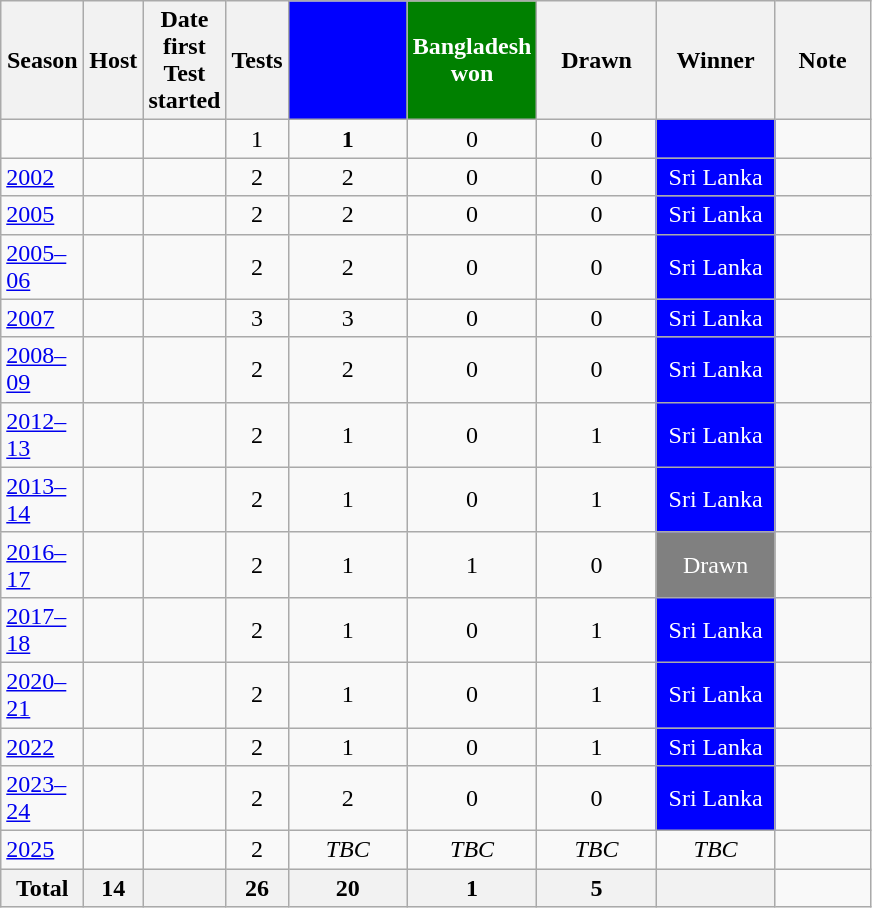<table class="wikitable" " style="text-align:center">
<tr>
<th style="width:3em;">Season</th>
<th style="width:2em;">Host</th>
<th style="width:2.5em;">Date first Test started</th>
<th style="width:2em;">Tests</th>
<th style="background: 	blue	;color:white; width:4.5em;"></th>
<th style="background: 	green	;color:white; width:4.5em;">Bangladesh won</th>
<th style="width:4.5em;">Drawn</th>
<th style="width:4.5em;">Winner</th>
<th style="width:3.5em;">Note</th>
</tr>
<tr>
<td align="left"></td>
<td></td>
<td align="left"></td>
<td>1</td>
<td><strong>1</strong></td>
<td>0</td>
<td>0</td>
<td style="background: 	blue	;color:white;"></td>
<td></td>
</tr>
<tr>
<td align="left"><a href='#'>2002</a></td>
<td></td>
<td align="left"></td>
<td>2</td>
<td>2</td>
<td>0</td>
<td>0</td>
<td style="background: 	blue	;color:white;">Sri Lanka</td>
<td></td>
</tr>
<tr>
<td align="left"><a href='#'>2005</a></td>
<td></td>
<td align="left"></td>
<td>2</td>
<td>2</td>
<td>0</td>
<td>0</td>
<td style="background: 	blue	;color:white;">Sri Lanka</td>
<td></td>
</tr>
<tr>
<td align="left"><a href='#'>2005–06</a></td>
<td></td>
<td align="left"></td>
<td>2</td>
<td>2</td>
<td>0</td>
<td>0</td>
<td style="background: 	blue	;color:white;">Sri Lanka</td>
<td></td>
</tr>
<tr>
<td align="left"><a href='#'>2007</a></td>
<td></td>
<td align="left"></td>
<td>3</td>
<td>3</td>
<td>0</td>
<td>0</td>
<td style="background: 	blue	;color:white;">Sri Lanka</td>
<td></td>
</tr>
<tr>
<td align="left"><a href='#'>2008–09</a></td>
<td></td>
<td align="left"></td>
<td>2</td>
<td>2</td>
<td>0</td>
<td>0</td>
<td style="background: 	blue	;color:white;">Sri Lanka</td>
<td></td>
</tr>
<tr>
<td align="left"><a href='#'>2012–13</a></td>
<td></td>
<td align="left"></td>
<td>2</td>
<td>1</td>
<td>0</td>
<td>1</td>
<td style="background: 	blue	;color:white;">Sri Lanka</td>
<td></td>
</tr>
<tr>
<td align="left"><a href='#'>2013–14</a></td>
<td></td>
<td align="left"></td>
<td>2</td>
<td>1</td>
<td>0</td>
<td>1</td>
<td style="background: 	blue	;color:white;">Sri Lanka</td>
<td></td>
</tr>
<tr>
<td align="left"><a href='#'>2016–17</a></td>
<td></td>
<td align="left"></td>
<td>2</td>
<td>1</td>
<td>1</td>
<td>0</td>
<td style="background: 	gray	;color:white;">Drawn</td>
<td></td>
</tr>
<tr>
<td align="left"><a href='#'>2017–18</a></td>
<td></td>
<td align="left"></td>
<td>2</td>
<td>1</td>
<td>0</td>
<td>1</td>
<td style="background: 	blue	;color:white;">Sri Lanka</td>
<td></td>
</tr>
<tr>
<td align="left"><a href='#'>2020–21</a></td>
<td></td>
<td align="left"></td>
<td>2</td>
<td>1</td>
<td>0</td>
<td>1</td>
<td style="background: 	blue	;color:white;">Sri Lanka</td>
<td><small></small></td>
</tr>
<tr>
<td align="left"><a href='#'>2022</a></td>
<td></td>
<td align="left"></td>
<td>2</td>
<td>1</td>
<td>0</td>
<td>1</td>
<td style="background: 	blue	;color:white;">Sri Lanka</td>
<td><small></small></td>
</tr>
<tr>
<td align="left"><a href='#'>2023–24</a></td>
<td></td>
<td align="left"></td>
<td>2</td>
<td>2</td>
<td>0</td>
<td>0</td>
<td style="background: 	blue	;color:white;">Sri Lanka</td>
<td><small></small></td>
</tr>
<tr>
<td align="left"><a href='#'>2025</a></td>
<td></td>
<td align="left"></td>
<td>2</td>
<td><em>TBC</em></td>
<td><em>TBC</em></td>
<td><em>TBC</em></td>
<td><em>TBC</em></td>
<td><small></small></td>
</tr>
<tr>
<th>Total</th>
<th>14</th>
<th></th>
<th>26</th>
<th>20</th>
<th>1</th>
<th>5</th>
<th></th>
</tr>
</table>
